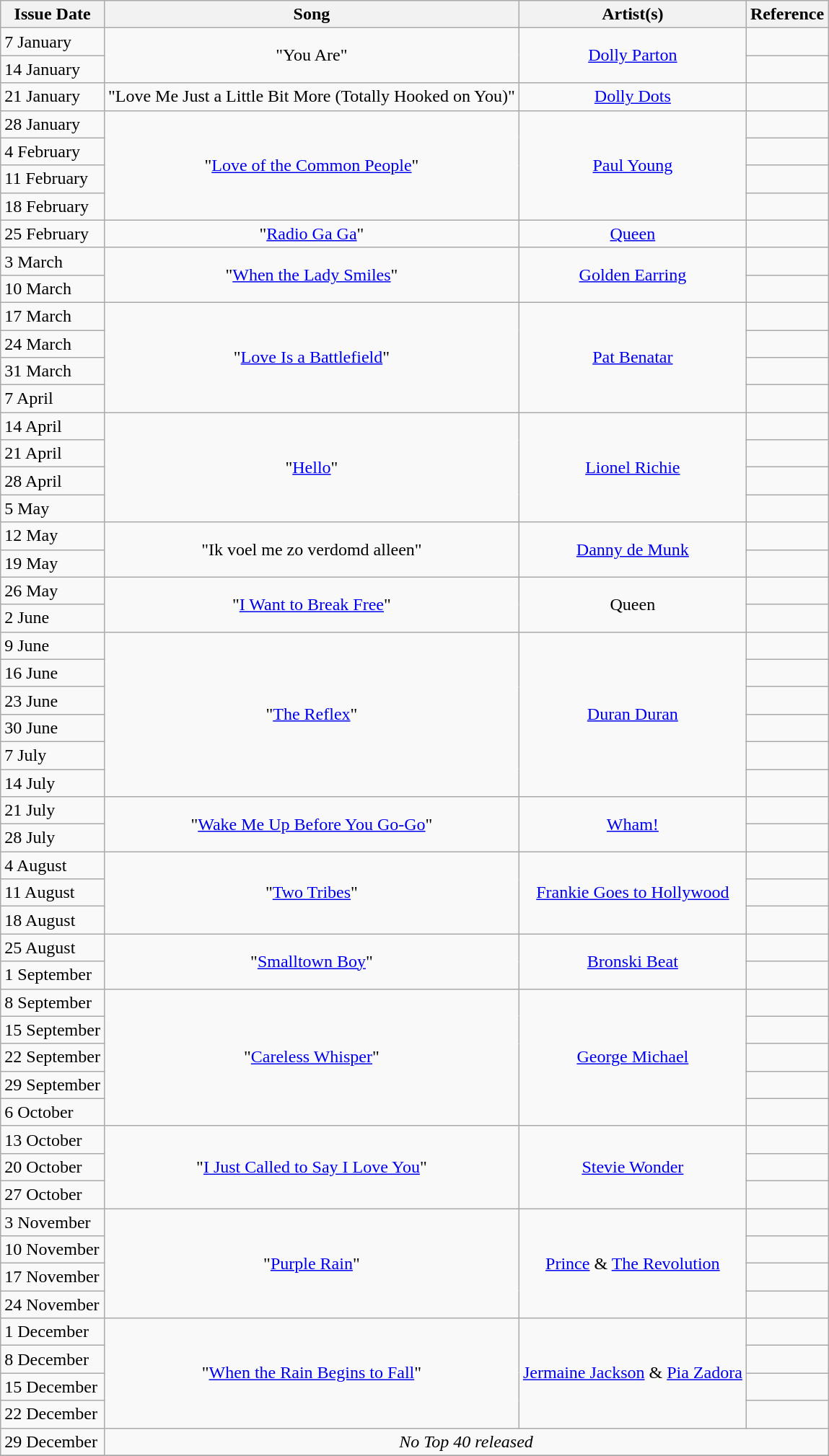<table class="wikitable">
<tr>
<th align="center">Issue Date</th>
<th align="center">Song</th>
<th align="center">Artist(s)</th>
<th align="center">Reference</th>
</tr>
<tr>
<td align="left">7 January</td>
<td align="center" rowspan="2">"You Are"</td>
<td align="center" rowspan="2"><a href='#'>Dolly Parton</a></td>
<td align="center"></td>
</tr>
<tr>
<td align="left">14 January</td>
<td align="center"></td>
</tr>
<tr>
<td align="left">21 January</td>
<td align="center">"Love Me Just a Little Bit More (Totally Hooked on You)"</td>
<td align="center"><a href='#'>Dolly Dots</a></td>
<td align="center"></td>
</tr>
<tr>
<td align="left">28 January</td>
<td align="center" rowspan="4">"<a href='#'>Love of the Common People</a>"</td>
<td align="center" rowspan="4"><a href='#'>Paul Young</a></td>
<td align="center"></td>
</tr>
<tr>
<td align="left">4 February</td>
<td align="center"></td>
</tr>
<tr>
<td align="left">11 February</td>
<td align="center"></td>
</tr>
<tr>
<td align="left">18 February</td>
<td align="center"></td>
</tr>
<tr>
<td align="left">25 February</td>
<td align="center">"<a href='#'>Radio Ga Ga</a>"</td>
<td align="center"><a href='#'>Queen</a></td>
<td align="center"></td>
</tr>
<tr>
<td align="left">3 March</td>
<td align="center" rowspan="2">"<a href='#'>When the Lady Smiles</a>"</td>
<td align="center" rowspan="2"><a href='#'>Golden Earring</a></td>
<td align="center"></td>
</tr>
<tr>
<td align="left">10 March</td>
<td align="center"></td>
</tr>
<tr>
<td align="left">17 March</td>
<td align="center" rowspan="4">"<a href='#'>Love Is a Battlefield</a>"</td>
<td align="center" rowspan="4"><a href='#'>Pat Benatar</a></td>
<td align="center"></td>
</tr>
<tr>
<td align="left">24 March</td>
<td align="center"></td>
</tr>
<tr>
<td align="left">31 March</td>
<td align="center"></td>
</tr>
<tr>
<td align="left">7 April</td>
<td align="center"></td>
</tr>
<tr>
<td align="left">14 April</td>
<td align="center" rowspan="4">"<a href='#'>Hello</a>"</td>
<td align="center" rowspan="4"><a href='#'>Lionel Richie</a></td>
<td align="center"></td>
</tr>
<tr>
<td align="left">21 April</td>
<td align="center"></td>
</tr>
<tr>
<td align="left">28 April</td>
<td align="center"></td>
</tr>
<tr>
<td align="left">5 May</td>
<td align="center"></td>
</tr>
<tr>
<td align="left">12 May</td>
<td align="center" rowspan="2">"Ik voel me zo verdomd alleen"</td>
<td align="center" rowspan="2"><a href='#'>Danny de Munk</a></td>
<td align="center"></td>
</tr>
<tr>
<td align="left">19 May</td>
<td align="center"></td>
</tr>
<tr>
<td align="left">26 May</td>
<td align="center" rowspan="2">"<a href='#'>I Want to Break Free</a>"</td>
<td align="center" rowspan="2">Queen</td>
<td align="center"></td>
</tr>
<tr>
<td align="left">2 June</td>
<td align="center"></td>
</tr>
<tr>
<td align="left">9 June</td>
<td align="center" rowspan="6">"<a href='#'>The Reflex</a>"</td>
<td align="center" rowspan="6"><a href='#'>Duran Duran</a></td>
<td align="center"></td>
</tr>
<tr>
<td align="left">16 June</td>
<td align="center"></td>
</tr>
<tr>
<td align="left">23 June</td>
<td align="center"></td>
</tr>
<tr>
<td align="left">30 June</td>
<td align="center"></td>
</tr>
<tr>
<td align="left">7 July</td>
<td align="center"></td>
</tr>
<tr>
<td align="left">14 July</td>
<td align="center"></td>
</tr>
<tr>
<td align="left">21 July</td>
<td align="center" rowspan="2">"<a href='#'>Wake Me Up Before You Go-Go</a>"</td>
<td align="center" rowspan="2"><a href='#'>Wham!</a></td>
<td align="center"></td>
</tr>
<tr>
<td align="left">28 July</td>
<td align="center"></td>
</tr>
<tr>
<td align="left">4 August</td>
<td align="center" rowspan="3">"<a href='#'>Two Tribes</a>"</td>
<td align="center" rowspan="3"><a href='#'>Frankie Goes to Hollywood</a></td>
<td align="center"></td>
</tr>
<tr>
<td align="left">11 August</td>
<td align="center"></td>
</tr>
<tr>
<td align="left">18 August</td>
<td align="center"></td>
</tr>
<tr>
<td align="left">25 August</td>
<td align="center" rowspan="2">"<a href='#'>Smalltown Boy</a>"</td>
<td align="center" rowspan="2"><a href='#'>Bronski Beat</a></td>
<td align="center"></td>
</tr>
<tr>
<td align="left">1 September</td>
<td align="center"></td>
</tr>
<tr>
<td align="left">8 September</td>
<td align="center" rowspan="5">"<a href='#'>Careless Whisper</a>"</td>
<td align="center" rowspan="5"><a href='#'>George Michael</a></td>
<td align="center"></td>
</tr>
<tr>
<td align="left">15 September</td>
<td align="center"></td>
</tr>
<tr>
<td align="left">22 September</td>
<td align="center"></td>
</tr>
<tr>
<td align="left">29 September</td>
<td align="center"></td>
</tr>
<tr>
<td align="left">6 October</td>
<td align="center"></td>
</tr>
<tr>
<td align="left">13 October</td>
<td align="center" rowspan="3">"<a href='#'>I Just Called to Say I Love You</a>"</td>
<td align="center" rowspan="3"><a href='#'>Stevie Wonder</a></td>
<td align="center"></td>
</tr>
<tr>
<td align="left">20 October</td>
<td align="center"></td>
</tr>
<tr>
<td align="left">27 October</td>
<td align="center"></td>
</tr>
<tr>
<td align="left">3 November</td>
<td align="center" rowspan="4">"<a href='#'>Purple Rain</a>"</td>
<td align="center" rowspan="4"><a href='#'>Prince</a> & <a href='#'>The Revolution</a></td>
<td align="center"></td>
</tr>
<tr>
<td align="left">10 November</td>
<td align="center"></td>
</tr>
<tr>
<td align="left">17 November</td>
<td align="center"></td>
</tr>
<tr>
<td align="left">24 November</td>
<td align="center"></td>
</tr>
<tr>
<td align="left">1 December</td>
<td align="center" rowspan="4">"<a href='#'>When the Rain Begins to Fall</a>"</td>
<td align="center" rowspan="4"><a href='#'>Jermaine Jackson</a> & <a href='#'>Pia Zadora</a></td>
<td align="center"></td>
</tr>
<tr>
<td align="left">8 December</td>
<td align="center"></td>
</tr>
<tr>
<td align="left">15 December</td>
<td align="center"></td>
</tr>
<tr>
<td align="left">22 December</td>
<td align="center"></td>
</tr>
<tr>
<td align="left">29 December</td>
<td align="center" colspan="3"><em>No Top 40 released</em></td>
</tr>
<tr>
</tr>
</table>
